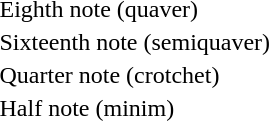<table>
<tr style="vertical-align: top;">
<td></td>
<td>Eighth note (quaver)</td>
</tr>
<tr style="vertical-align: top;">
<td></td>
<td>Sixteenth note (semiquaver)</td>
</tr>
<tr style="vertical-align: top;">
<td></td>
<td>Quarter note (crotchet)</td>
</tr>
<tr style="vertical-align: top;">
<td></td>
<td>Half note (minim)</td>
</tr>
</table>
